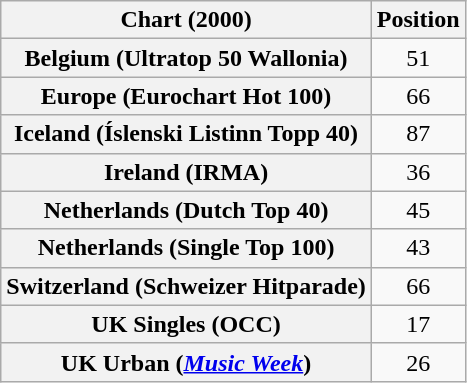<table class="wikitable sortable plainrowheaders" style="text-align:center">
<tr>
<th>Chart (2000)</th>
<th>Position</th>
</tr>
<tr>
<th scope="row">Belgium (Ultratop 50 Wallonia)</th>
<td>51</td>
</tr>
<tr>
<th scope="row">Europe (Eurochart Hot 100)</th>
<td>66</td>
</tr>
<tr>
<th scope="row">Iceland (Íslenski Listinn Topp 40)</th>
<td>87</td>
</tr>
<tr>
<th scope="row">Ireland (IRMA)</th>
<td>36</td>
</tr>
<tr>
<th scope="row">Netherlands (Dutch Top 40)</th>
<td>45</td>
</tr>
<tr>
<th scope="row">Netherlands (Single Top 100)</th>
<td>43</td>
</tr>
<tr>
<th scope="row">Switzerland (Schweizer Hitparade)</th>
<td>66</td>
</tr>
<tr>
<th scope="row">UK Singles (OCC)</th>
<td>17</td>
</tr>
<tr>
<th scope="row">UK Urban (<em><a href='#'>Music Week</a></em>)</th>
<td>26</td>
</tr>
</table>
